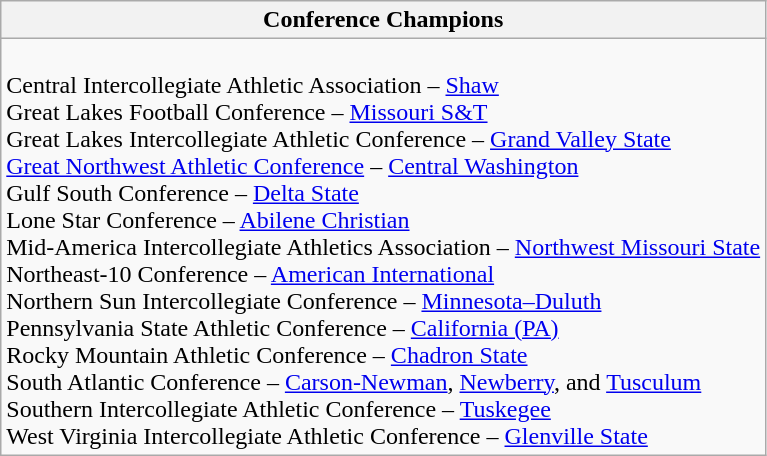<table class="wikitable">
<tr>
<th>Conference Champions</th>
</tr>
<tr>
<td><br>Central Intercollegiate Athletic Association – <a href='#'>Shaw</a><br>
Great Lakes Football Conference – <a href='#'>Missouri S&T</a><br>
Great Lakes Intercollegiate Athletic Conference – <a href='#'>Grand Valley State</a><br>
<a href='#'>Great Northwest Athletic Conference</a> – <a href='#'>Central Washington</a><br>
Gulf South Conference – <a href='#'>Delta State</a> <br>
Lone Star Conference – <a href='#'>Abilene Christian</a><br>
Mid-America Intercollegiate Athletics Association – <a href='#'>Northwest Missouri State</a><br>
Northeast-10 Conference – <a href='#'>American International</a><br>
Northern Sun Intercollegiate Conference – <a href='#'>Minnesota–Duluth</a><br>
Pennsylvania State Athletic Conference – <a href='#'>California (PA)</a><br>
Rocky Mountain Athletic Conference – <a href='#'>Chadron State</a><br>
South Atlantic Conference – <a href='#'>Carson-Newman</a>, <a href='#'>Newberry</a>, and <a href='#'>Tusculum</a><br>
Southern Intercollegiate Athletic Conference – <a href='#'>Tuskegee</a><br>
West Virginia Intercollegiate Athletic Conference – <a href='#'>Glenville State</a></td>
</tr>
</table>
